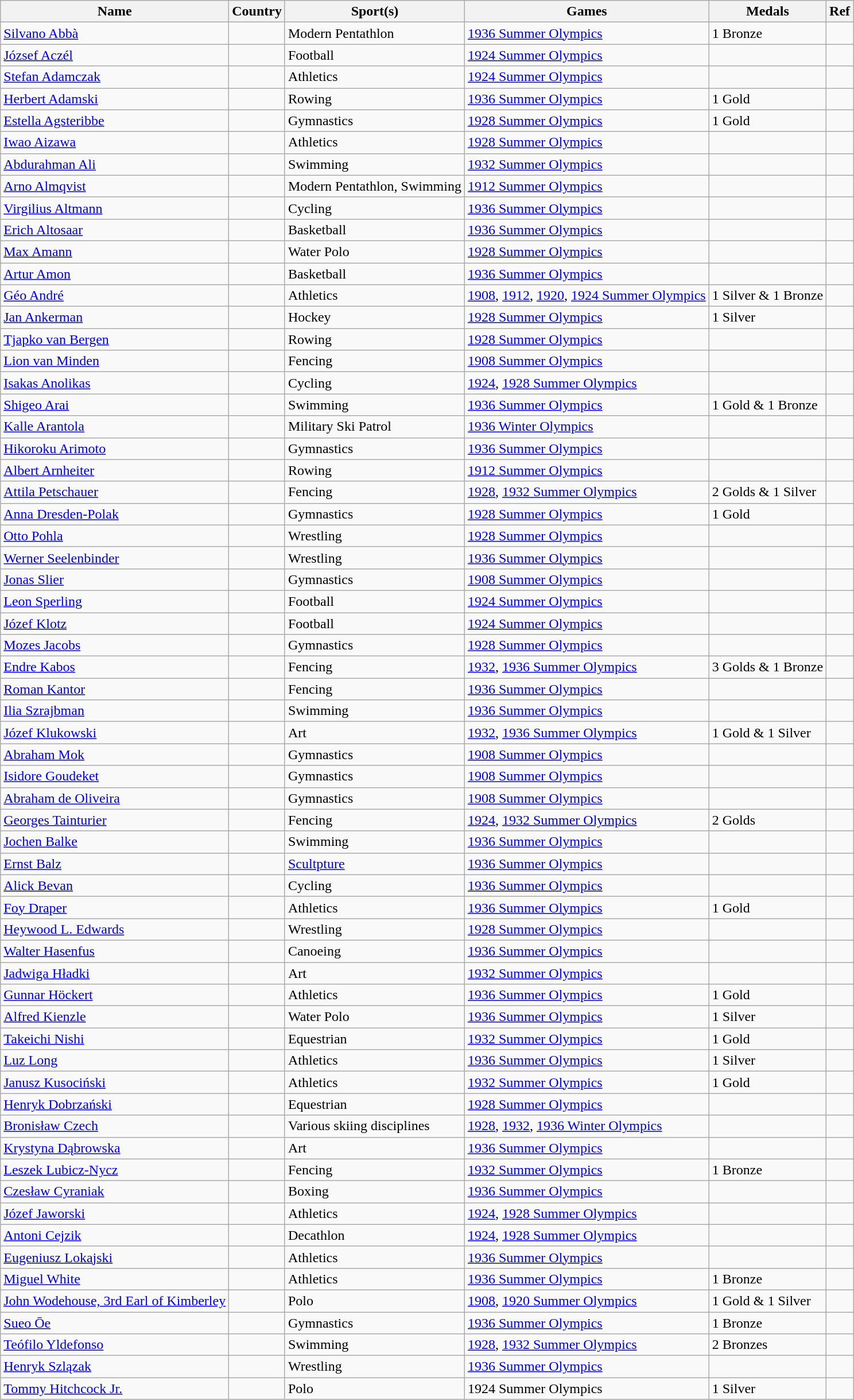<table class="wikitable sortable">
<tr>
<th>Name</th>
<th>Country</th>
<th>Sport(s)</th>
<th>Games</th>
<th>Medals</th>
<th>Ref</th>
</tr>
<tr>
<td data-sort-value="Abbà, Silvano"><a href='#'>Silvano Abbà</a></td>
<td></td>
<td>Modern Pentathlon</td>
<td><a href='#'>1936 Summer Olympics</a></td>
<td>1 Bronze</td>
<td></td>
</tr>
<tr>
<td data-sort-value="Aczél, József"><a href='#'>József Aczél</a></td>
<td></td>
<td>Football</td>
<td><a href='#'>1924 Summer Olympics</a></td>
<td></td>
<td></td>
</tr>
<tr>
<td data-sort-value="Adamczak, Stefan"><a href='#'>Stefan Adamczak</a></td>
<td></td>
<td>Athletics</td>
<td><a href='#'>1924 Summer Olympics</a></td>
<td></td>
<td></td>
</tr>
<tr>
<td data-sort-value="Adamski, Herbert"><a href='#'>Herbert Adamski</a></td>
<td></td>
<td>Rowing</td>
<td><a href='#'>1936 Summer Olympics</a></td>
<td>1 Gold</td>
<td></td>
</tr>
<tr>
<td data-sort-value="Agsteribbe, Estella"><a href='#'>Estella Agsteribbe</a></td>
<td></td>
<td>Gymnastics</td>
<td><a href='#'>1928 Summer Olympics</a></td>
<td>1 Gold</td>
<td></td>
</tr>
<tr>
<td data-sort-value="Aizawa, Iwao"><a href='#'>Iwao Aizawa</a></td>
<td></td>
<td>Athletics</td>
<td><a href='#'>1928 Summer Olympics</a></td>
<td></td>
<td></td>
</tr>
<tr>
<td data-sort-value="Ali, Abdurahman"><a href='#'>Abdurahman Ali</a></td>
<td></td>
<td>Swimming</td>
<td><a href='#'>1932 Summer Olympics</a></td>
<td></td>
<td></td>
</tr>
<tr>
<td data-sort-value="Almqvist, Arno"><a href='#'>Arno Almqvist</a></td>
<td></td>
<td>Modern Pentathlon, Swimming</td>
<td><a href='#'>1912 Summer Olympics</a></td>
<td></td>
<td></td>
</tr>
<tr>
<td data-sort-value="Altmann, Virgilius"><a href='#'>Virgilius Altmann</a></td>
<td></td>
<td>Cycling</td>
<td><a href='#'>1936 Summer Olympics</a></td>
<td></td>
<td></td>
</tr>
<tr>
<td data-sort-value="Altosaar, Erich"><a href='#'>Erich Altosaar</a></td>
<td></td>
<td>Basketball</td>
<td><a href='#'>1936 Summer Olympics</a></td>
<td></td>
<td></td>
</tr>
<tr>
<td data-sort-value="Amann, Max"><a href='#'>Max Amann</a></td>
<td></td>
<td>Water Polo</td>
<td><a href='#'>1928 Summer Olympics</a></td>
<td></td>
<td></td>
</tr>
<tr>
<td data-sort-value="Amon, Artur"><a href='#'>Artur Amon</a></td>
<td></td>
<td>Basketball</td>
<td><a href='#'>1936 Summer Olympics</a></td>
<td></td>
<td></td>
</tr>
<tr>
<td data-sort-value="André, Géo"><a href='#'>Géo André</a></td>
<td></td>
<td>Athletics</td>
<td><a href='#'>1908</a>, <a href='#'>1912</a>, <a href='#'>1920</a>, <a href='#'>1924 Summer Olympics</a></td>
<td>1 Silver & 1 Bronze</td>
<td></td>
</tr>
<tr>
<td data-sort-value="Ankerman, Jan"><a href='#'>Jan Ankerman</a></td>
<td></td>
<td>Hockey</td>
<td><a href='#'>1928 Summer Olympics</a></td>
<td>1 Silver</td>
<td></td>
</tr>
<tr>
<td data-sort-value="van Bergen, Tjapko"><a href='#'>Tjapko van Bergen</a></td>
<td></td>
<td>Rowing</td>
<td><a href='#'>1928 Summer Olympics</a></td>
<td></td>
<td></td>
</tr>
<tr>
<td><a href='#'>Lion van Minden</a></td>
<td></td>
<td>Fencing</td>
<td><a href='#'>1908 Summer Olympics</a></td>
<td></td>
<td></td>
</tr>
<tr>
<td data-sort-value="Anolikas, Isakas"><a href='#'>Isakas Anolikas</a></td>
<td></td>
<td>Cycling</td>
<td><a href='#'>1924</a>, <a href='#'>1928 Summer Olympics</a></td>
<td></td>
<td></td>
</tr>
<tr>
<td data-sort-value="Arai, Shigeo"><a href='#'>Shigeo Arai</a></td>
<td></td>
<td>Swimming</td>
<td><a href='#'>1936 Summer Olympics</a></td>
<td>1 Gold & 1 Bronze</td>
<td></td>
</tr>
<tr>
<td data-sort-value="Arantola, Kalle"><a href='#'>Kalle Arantola</a></td>
<td></td>
<td>Military Ski Patrol</td>
<td><a href='#'>1936 Winter Olympics</a></td>
<td></td>
<td></td>
</tr>
<tr>
<td data-sort-value="Arimoto, Hikoroku"><a href='#'>Hikoroku Arimoto</a></td>
<td></td>
<td>Gymnastics</td>
<td><a href='#'>1936 Summer Olympics</a></td>
<td></td>
<td></td>
</tr>
<tr>
<td data-sort-value="Arnheiter, Albert"><a href='#'>Albert Arnheiter</a></td>
<td></td>
<td>Rowing</td>
<td><a href='#'>1912 Summer Olympics</a></td>
<td></td>
<td></td>
</tr>
<tr>
<td data-sort-value="Petschauer, Attila"><a href='#'>Attila Petschauer</a></td>
<td></td>
<td>Fencing</td>
<td><a href='#'>1928</a>, <a href='#'>1932 Summer Olympics</a></td>
<td>2 Golds & 1 Silver</td>
<td></td>
</tr>
<tr>
<td data-sort-value="Dresden-Polak, Anna"><a href='#'>Anna Dresden-Polak</a></td>
<td></td>
<td>Gymnastics</td>
<td><a href='#'>1928 Summer Olympics</a></td>
<td>1 Gold</td>
<td></td>
</tr>
<tr>
<td data-sort-value="Polha, Otto"><a href='#'>Otto Pohla</a></td>
<td></td>
<td>Wrestling</td>
<td><a href='#'>1928 Summer Olympics</a></td>
<td></td>
<td></td>
</tr>
<tr>
<td data-sort-value="Seelenbinder, Werner"><a href='#'>Werner Seelenbinder</a></td>
<td></td>
<td>Wrestling</td>
<td><a href='#'>1936 Summer Olympics</a></td>
<td></td>
<td></td>
</tr>
<tr>
<td data-sort-value="Slier, Jonas"><a href='#'>Jonas Slier</a></td>
<td></td>
<td>Gymnastics</td>
<td><a href='#'>1908 Summer Olympics</a></td>
<td></td>
<td></td>
</tr>
<tr>
<td data-sort-value="Sperling, Leon"><a href='#'>Leon Sperling</a></td>
<td></td>
<td>Football</td>
<td><a href='#'>1924 Summer Olympics</a></td>
<td></td>
<td></td>
</tr>
<tr>
<td data-sort-value="Klotz, Józef"><a href='#'>Józef Klotz</a></td>
<td></td>
<td>Football</td>
<td><a href='#'>1924 Summer Olympics</a></td>
<td></td>
<td></td>
</tr>
<tr>
<td data-sort-value="Jacobs, Mozes"><a href='#'>Mozes Jacobs</a></td>
<td></td>
<td>Gymnastics</td>
<td><a href='#'>1928 Summer Olympics</a></td>
<td></td>
<td></td>
</tr>
<tr>
<td data-sort-value="Kantor, Roman"><a href='#'>Endre Kabos</a></td>
<td></td>
<td>Fencing</td>
<td><a href='#'>1932</a>, <a href='#'>1936 Summer Olympics</a></td>
<td>3 Golds & 1 Bronze</td>
<td></td>
</tr>
<tr>
<td data-sort-value="Kabos, Endre"><a href='#'>Roman Kantor</a></td>
<td></td>
<td>Fencing</td>
<td><a href='#'>1936 Summer Olympics</a></td>
<td></td>
<td></td>
</tr>
<tr>
<td data-sort-value="Szrajbman, Ilia"><a href='#'>Ilia Szrajbman</a></td>
<td></td>
<td>Swimming</td>
<td><a href='#'>1936 Summer Olympics</a></td>
<td></td>
<td></td>
</tr>
<tr>
<td data-sort-value="Klukowski, Józef"><a href='#'>Józef Klukowski</a></td>
<td></td>
<td>Art</td>
<td><a href='#'>1932</a>, <a href='#'>1936 Summer Olympics</a></td>
<td>1 Gold & 1 Silver</td>
<td></td>
</tr>
<tr>
<td data-sort-value="Mok, Abraham"><a href='#'>Abraham Mok</a></td>
<td></td>
<td>Gymnastics</td>
<td><a href='#'>1908 Summer Olympics</a></td>
<td></td>
<td></td>
</tr>
<tr>
<td data-sort-value="Goudeket, Isidore"><a href='#'>Isidore Goudeket</a></td>
<td></td>
<td>Gymnastics</td>
<td><a href='#'>1908 Summer Olympics</a></td>
<td></td>
<td></td>
</tr>
<tr>
<td data-sort-value="Oliveira, Abraham de"><a href='#'>Abraham de Oliveira</a></td>
<td></td>
<td>Gymnastics</td>
<td><a href='#'>1908 Summer Olympics</a></td>
<td></td>
<td></td>
</tr>
<tr>
<td data-sort-value="Tainturier, Georges"><a href='#'>Georges Tainturier</a></td>
<td></td>
<td>Fencing</td>
<td><a href='#'>1924</a>, <a href='#'>1932 Summer Olympics</a></td>
<td>2 Golds</td>
<td></td>
</tr>
<tr>
<td data-sort-value="Balke, Jochen"><a href='#'>Jochen Balke</a></td>
<td></td>
<td>Swimming</td>
<td><a href='#'>1936 Summer Olympics</a></td>
<td></td>
<td></td>
</tr>
<tr>
<td><a href='#'>Ernst Balz</a></td>
<td></td>
<td><a href='#'>Scultpture</a></td>
<td><a href='#'>1936 Summer Olympics</a></td>
<td></td>
<td></td>
</tr>
<tr>
<td data-sort-value="Bevan, Alick"><a href='#'>Alick Bevan</a></td>
<td></td>
<td>Cycling</td>
<td><a href='#'>1936 Summer Olympics</a></td>
<td></td>
<td></td>
</tr>
<tr>
<td data-sort-value="Draper, Foy"><a href='#'>Foy Draper</a></td>
<td></td>
<td>Athletics</td>
<td><a href='#'>1936 Summer Olympics</a></td>
<td>1 Gold</td>
<td></td>
</tr>
<tr>
<td><a href='#'>Heywood L. Edwards</a></td>
<td></td>
<td>Wrestling</td>
<td><a href='#'>1928 Summer Olympics</a></td>
<td></td>
<td></td>
</tr>
<tr>
<td><a href='#'>Walter Hasenfus</a></td>
<td></td>
<td>Canoeing</td>
<td><a href='#'>1936 Summer Olympics</a></td>
<td></td>
<td></td>
</tr>
<tr>
<td data-sort-value="Hładki, Jadwiga"><a href='#'>Jadwiga Hładki</a></td>
<td></td>
<td>Art</td>
<td><a href='#'>1932 Summer Olympics</a></td>
<td></td>
<td></td>
</tr>
<tr>
<td data-sort-value="Höckert, Gunnar"><a href='#'>Gunnar Höckert</a></td>
<td></td>
<td>Athletics</td>
<td><a href='#'>1936 Summer Olympics</a></td>
<td>1 Gold</td>
<td></td>
</tr>
<tr>
<td data-sort-value="Kienzle, Alfred"><a href='#'>Alfred Kienzle</a></td>
<td></td>
<td>Water Polo</td>
<td><a href='#'>1936 Summer Olympics</a></td>
<td>1 Silver</td>
<td></td>
</tr>
<tr>
<td data-sort-value="Nishi, Takeichi"><a href='#'>Takeichi Nishi</a></td>
<td></td>
<td>Equestrian</td>
<td><a href='#'>1932 Summer Olympics</a></td>
<td>1 Gold</td>
<td></td>
</tr>
<tr>
<td data-sort-value="Long, Luz"><a href='#'>Luz Long</a></td>
<td></td>
<td>Athletics</td>
<td><a href='#'>1936 Summer Olympics</a></td>
<td>1 Silver</td>
<td></td>
</tr>
<tr>
<td data-sort-value="Kusociński, Janusz"><a href='#'>Janusz Kusociński</a></td>
<td></td>
<td>Athletics</td>
<td><a href='#'>1932 Summer Olympics</a></td>
<td>1 Gold</td>
<td></td>
</tr>
<tr>
<td data-sort-value="Dobrzański, Henryk"><a href='#'>Henryk Dobrzański</a></td>
<td></td>
<td>Equestrian</td>
<td><a href='#'>1928 Summer Olympics</a></td>
<td></td>
<td></td>
</tr>
<tr>
<td data-sort-value="Czech, Bronisław"><a href='#'>Bronisław Czech</a></td>
<td></td>
<td>Various skiing disciplines</td>
<td><a href='#'>1928</a>, <a href='#'>1932</a>, <a href='#'>1936 Winter Olympics</a></td>
<td></td>
<td></td>
</tr>
<tr>
<td data-sort-value="Dąbrowska, Krysyna"><a href='#'>Krystyna Dąbrowska</a></td>
<td></td>
<td>Art</td>
<td><a href='#'>1936 Summer Olympics</a></td>
<td></td>
<td></td>
</tr>
<tr>
<td data-sort-value="Lubicz-Nycz, Leszek"><a href='#'>Leszek Lubicz-Nycz</a></td>
<td></td>
<td>Fencing</td>
<td><a href='#'>1932 Summer Olympics</a></td>
<td>1 Bronze</td>
<td></td>
</tr>
<tr>
<td data-sort-value="Cyraniak, Czesław"><a href='#'>Czesław Cyraniak</a></td>
<td></td>
<td>Boxing</td>
<td><a href='#'>1936 Summer Olympics</a></td>
<td></td>
<td></td>
</tr>
<tr>
<td data-sort-value="Jaworski, Józef"><a href='#'>Józef Jaworski</a></td>
<td></td>
<td>Athletics</td>
<td><a href='#'>1924</a>, <a href='#'>1928 Summer Olympics</a></td>
<td></td>
<td></td>
</tr>
<tr>
<td data-sort-value="Cejzik, Antoni"><a href='#'>Antoni Cejzik</a></td>
<td></td>
<td>Decathlon</td>
<td><a href='#'>1924</a>,  <a href='#'>1928 Summer Olympics</a></td>
<td></td>
<td></td>
</tr>
<tr>
<td data-sort-value="Lokajski, Eugeniusz"><a href='#'>Eugeniusz Lokajski</a></td>
<td></td>
<td>Athletics</td>
<td><a href='#'>1936 Summer Olympics</a></td>
<td></td>
<td></td>
</tr>
<tr>
<td data-sort-value="White, Miguel"><a href='#'>Miguel White</a></td>
<td></td>
<td>Athletics</td>
<td><a href='#'>1936 Summer Olympics</a></td>
<td>1 Bronze</td>
<td></td>
</tr>
<tr>
<td data-sort-value="Wodehouse, John"><a href='#'>John Wodehouse, 3rd Earl of Kimberley</a></td>
<td></td>
<td>Polo</td>
<td><a href='#'>1908</a>, <a href='#'>1920 Summer Olympics</a></td>
<td>1 Gold & 1 Silver</td>
<td></td>
</tr>
<tr>
<td data-sort-value="Ōe, Sueo "><a href='#'>Sueo Ōe</a></td>
<td></td>
<td>Gymnastics</td>
<td><a href='#'>1936 Summer Olympics</a></td>
<td>1 Bronze</td>
<td></td>
</tr>
<tr>
<td data-sort-value="Yldefonso, Teófilo"><a href='#'>Teófilo Yldefonso</a></td>
<td></td>
<td>Swimming</td>
<td><a href='#'>1928</a>, <a href='#'>1932 Summer Olympics</a></td>
<td>2 Bronzes</td>
<td></td>
</tr>
<tr>
<td data-sort-value="Szlązak, Henryk"><a href='#'>Henryk Szlązak</a></td>
<td></td>
<td>Wrestling</td>
<td><a href='#'>1936 Summer Olympics</a></td>
<td></td>
<td></td>
</tr>
<tr>
<td><a href='#'>Tommy Hitchcock Jr.</a></td>
<td></td>
<td>Polo</td>
<td>1924 Summer Olympics</td>
<td>1 Silver</td>
<td></td>
</tr>
</table>
